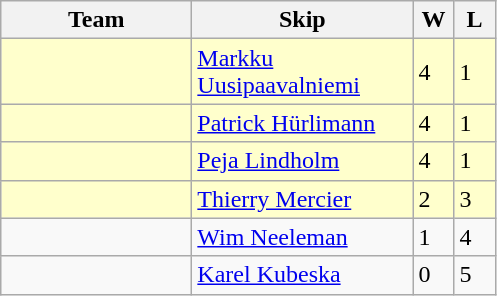<table class="wikitable">
<tr>
<th width="120">Team</th>
<th width="140">Skip</th>
<th width="20">W</th>
<th width="20">L</th>
</tr>
<tr bgcolor="#ffffcc">
<td></td>
<td><a href='#'>Markku Uusipaavalniemi</a></td>
<td>4</td>
<td>1</td>
</tr>
<tr bgcolor="#ffffcc">
<td></td>
<td><a href='#'>Patrick Hürlimann</a></td>
<td>4</td>
<td>1</td>
</tr>
<tr bgcolor="#ffffcc">
<td></td>
<td><a href='#'>Peja Lindholm</a></td>
<td>4</td>
<td>1</td>
</tr>
<tr bgcolor="#ffffcc">
<td></td>
<td><a href='#'>Thierry Mercier</a></td>
<td>2</td>
<td>3</td>
</tr>
<tr>
<td></td>
<td><a href='#'>Wim Neeleman</a></td>
<td>1</td>
<td>4</td>
</tr>
<tr>
<td></td>
<td><a href='#'>Karel Kubeska</a></td>
<td>0</td>
<td>5</td>
</tr>
</table>
